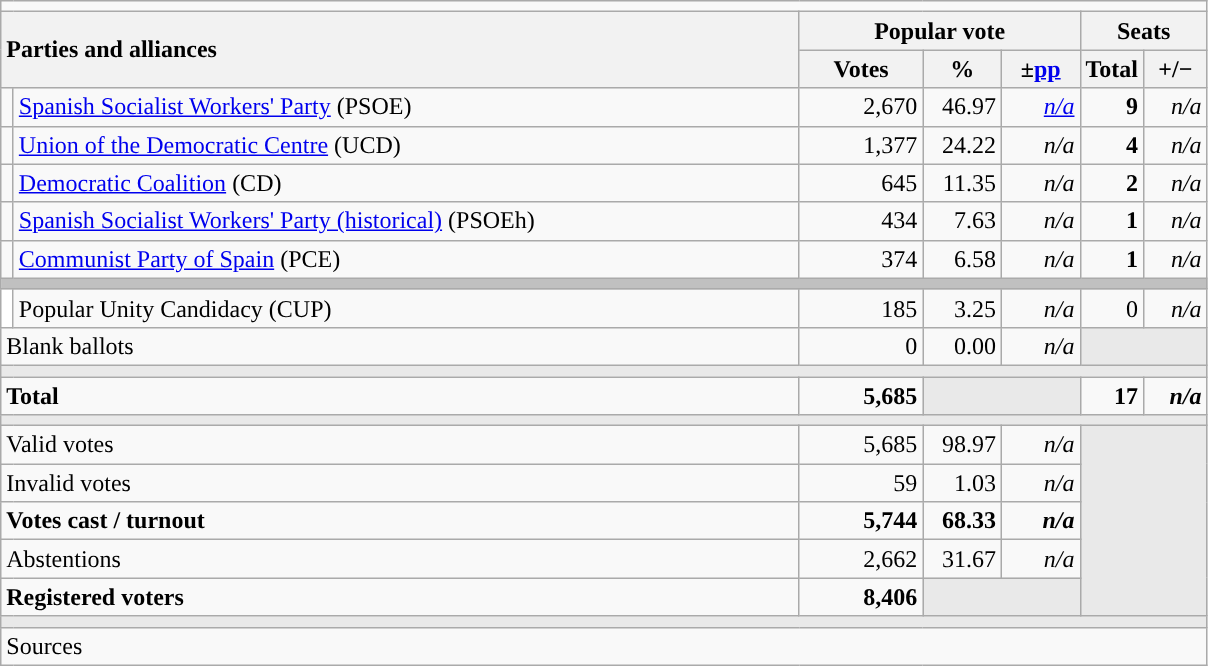<table class="wikitable" style="text-align:right;">
<tr>
<td colspan="7"></td>
</tr>
<tr>
<th style="text-align:left;" rowspan="2" colspan="2" width="525">Parties and alliances</th>
<th colspan="3">Popular vote</th>
<th colspan="2">Seats</th>
</tr>
<tr>
<th width="75">Votes</th>
<th width="45">%</th>
<th width="45">±<a href='#'>pp</a></th>
<th width="35">Total</th>
<th width="35">+/−</th>
</tr>
<tr>
<td width="1" style="color:inherit;background:"></td>
<td align="left"><a href='#'>Spanish Socialist Workers' Party</a> (PSOE)</td>
<td>2,670</td>
<td>46.97</td>
<td><em><a href='#'>n/a</a></em></td>
<td><strong>9</strong></td>
<td><em>n/a</em></td>
</tr>
<tr>
<td style="color:inherit;background:"></td>
<td align="left"><a href='#'>Union of the Democratic Centre</a> (UCD)</td>
<td>1,377</td>
<td>24.22</td>
<td><em>n/a</em></td>
<td><strong>4</strong></td>
<td><em>n/a</em></td>
</tr>
<tr>
<td style="color:inherit;background:"></td>
<td align="left"><a href='#'>Democratic Coalition</a> (CD)</td>
<td>645</td>
<td>11.35</td>
<td><em>n/a</em></td>
<td><strong>2</strong></td>
<td><em>n/a</em></td>
</tr>
<tr>
<td style="color:inherit;background:"></td>
<td align="left"><a href='#'>Spanish Socialist Workers' Party (historical)</a> (PSOEh)</td>
<td>434</td>
<td>7.63</td>
<td><em>n/a</em></td>
<td><strong>1</strong></td>
<td><em>n/a</em></td>
</tr>
<tr>
<td style="color:inherit;background:"></td>
<td align="left"><a href='#'>Communist Party of Spain</a> (PCE)</td>
<td>374</td>
<td>6.58</td>
<td><em>n/a</em></td>
<td><strong>1</strong></td>
<td><em>n/a</em></td>
</tr>
<tr>
<td colspan="7" bgcolor="#C0C0C0"></td>
</tr>
<tr>
<td bgcolor="white"></td>
<td align="left">Popular Unity Candidacy (CUP)</td>
<td>185</td>
<td>3.25</td>
<td><em>n/a</em></td>
<td>0</td>
<td><em>n/a</em></td>
</tr>
<tr>
<td align="left" colspan="2">Blank ballots</td>
<td>0</td>
<td>0.00</td>
<td><em>n/a</em></td>
<td bgcolor="#E9E9E9" colspan="2"></td>
</tr>
<tr>
<td colspan="7" bgcolor="#E9E9E9"></td>
</tr>
<tr style="font-weight:bold;">
<td align="left" colspan="2">Total</td>
<td>5,685</td>
<td bgcolor="#E9E9E9" colspan="2"></td>
<td>17</td>
<td><em>n/a</em></td>
</tr>
<tr>
<td colspan="7" bgcolor="#E9E9E9"></td>
</tr>
<tr>
<td align="left" colspan="2">Valid votes</td>
<td>5,685</td>
<td>98.97</td>
<td><em>n/a</em></td>
<td bgcolor="#E9E9E9" colspan="2" rowspan="5"></td>
</tr>
<tr>
<td align="left" colspan="2">Invalid votes</td>
<td>59</td>
<td>1.03</td>
<td><em>n/a</em></td>
</tr>
<tr style="font-weight:bold;">
<td align="left" colspan="2">Votes cast / turnout</td>
<td>5,744</td>
<td>68.33</td>
<td><em>n/a</em></td>
</tr>
<tr>
<td align="left" colspan="2">Abstentions</td>
<td>2,662</td>
<td>31.67</td>
<td><em>n/a</em></td>
</tr>
<tr style="font-weight:bold;">
<td align="left" colspan="2">Registered voters</td>
<td>8,406</td>
<td bgcolor="#E9E9E9" colspan="2"></td>
</tr>
<tr>
<td colspan="7" bgcolor="#E9E9E9"></td>
</tr>
<tr>
<td align="left" colspan="7">Sources</td>
</tr>
</table>
